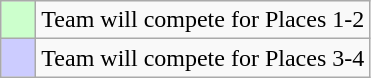<table class="wikitable">
<tr>
<td style="background: #ccffcc;">    </td>
<td>Team will compete for Places 1-2</td>
</tr>
<tr>
<td style="background: #ccccff;">    </td>
<td>Team will compete for Places 3-4</td>
</tr>
</table>
